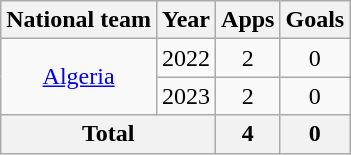<table class="wikitable" style="text-align:center">
<tr>
<th>National team</th>
<th>Year</th>
<th>Apps</th>
<th>Goals</th>
</tr>
<tr>
<td rowspan="2"><a href='#'>Algeria</a></td>
<td>2022</td>
<td>2</td>
<td>0</td>
</tr>
<tr>
<td>2023</td>
<td>2</td>
<td>0</td>
</tr>
<tr>
<th colspan="2">Total</th>
<th>4</th>
<th>0</th>
</tr>
</table>
